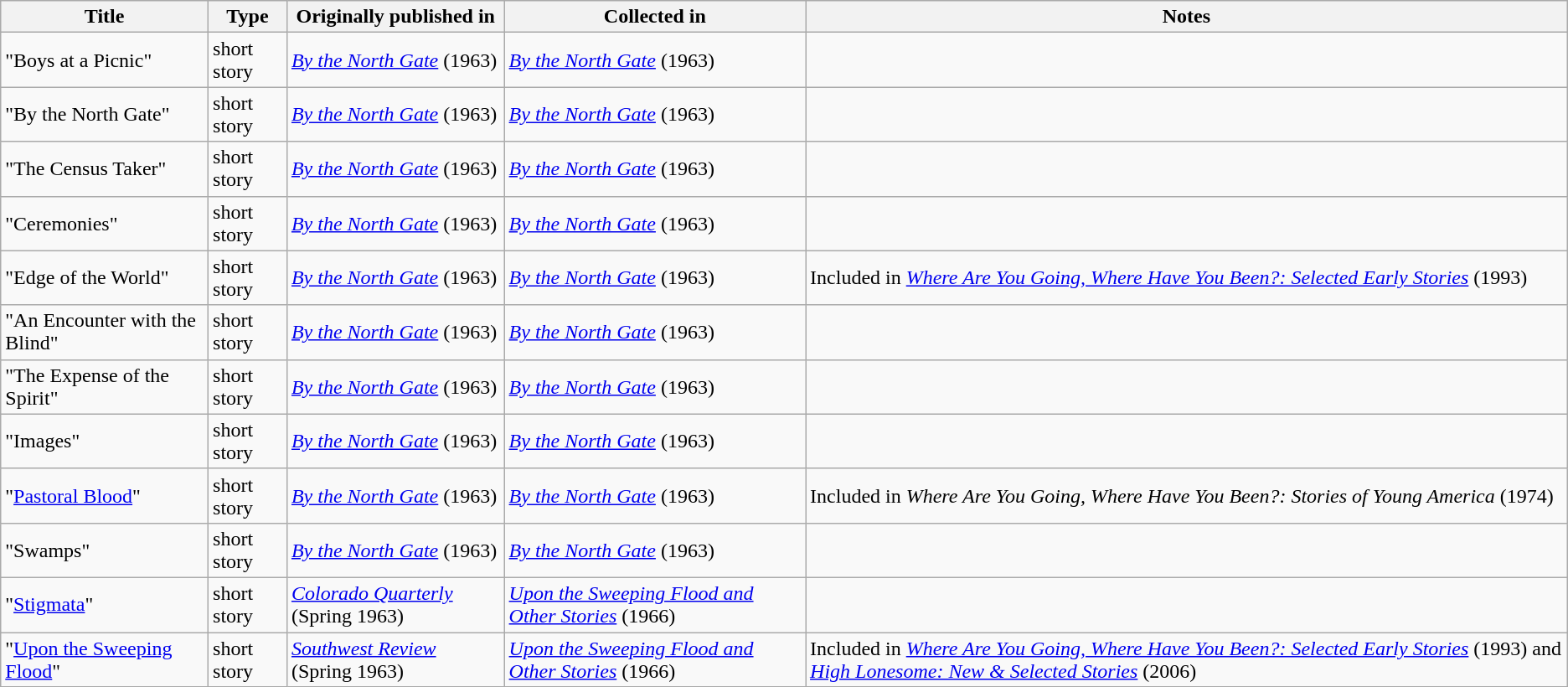<table class="wikitable">
<tr>
<th>Title</th>
<th>Type</th>
<th>Originally published in</th>
<th>Collected in</th>
<th>Notes</th>
</tr>
<tr>
<td>"Boys at a Picnic"</td>
<td>short story</td>
<td><em><a href='#'>By the North Gate</a></em> (1963)</td>
<td><em><a href='#'>By the North Gate</a></em> (1963)</td>
<td></td>
</tr>
<tr>
<td>"By the North Gate"</td>
<td>short story</td>
<td><em><a href='#'>By the North Gate</a></em> (1963)</td>
<td><em><a href='#'>By the North Gate</a></em> (1963)</td>
<td></td>
</tr>
<tr>
<td>"The Census Taker"</td>
<td>short story</td>
<td><em><a href='#'>By the North Gate</a></em> (1963)</td>
<td><em><a href='#'>By the North Gate</a></em> (1963)</td>
<td></td>
</tr>
<tr>
<td>"Ceremonies"</td>
<td>short story</td>
<td><em><a href='#'>By the North Gate</a></em> (1963)</td>
<td><em><a href='#'>By the North Gate</a></em> (1963)</td>
<td></td>
</tr>
<tr>
<td>"Edge of the World"</td>
<td>short story</td>
<td><em><a href='#'>By the North Gate</a></em> (1963)</td>
<td><em><a href='#'>By the North Gate</a></em> (1963)</td>
<td>Included in <em><a href='#'>Where Are You Going, Where Have You Been?: Selected Early Stories</a></em> (1993)</td>
</tr>
<tr>
<td>"An Encounter with the Blind"</td>
<td>short story</td>
<td><em><a href='#'>By the North Gate</a></em> (1963)</td>
<td><em><a href='#'>By the North Gate</a></em> (1963)</td>
<td></td>
</tr>
<tr>
<td>"The Expense of the Spirit"</td>
<td>short story</td>
<td><em><a href='#'>By the North Gate</a></em> (1963)</td>
<td><em><a href='#'>By the North Gate</a></em> (1963)</td>
<td></td>
</tr>
<tr>
<td>"Images"</td>
<td>short story</td>
<td><em><a href='#'>By the North Gate</a></em> (1963)</td>
<td><em><a href='#'>By the North Gate</a></em> (1963)</td>
<td></td>
</tr>
<tr>
<td>"<a href='#'>Pastoral Blood</a>"</td>
<td>short story</td>
<td><em><a href='#'>By the North Gate</a></em> (1963)</td>
<td><em><a href='#'>By the North Gate</a></em> (1963)</td>
<td>Included in <em>Where Are You Going, Where Have You Been?: Stories of Young America</em> (1974)</td>
</tr>
<tr>
<td>"Swamps"</td>
<td>short story</td>
<td><em><a href='#'>By the North Gate</a></em> (1963)</td>
<td><em><a href='#'>By the North Gate</a></em> (1963)</td>
<td></td>
</tr>
<tr>
<td>"<a href='#'>Stigmata</a>"</td>
<td>short story</td>
<td><em><a href='#'>Colorado Quarterly</a></em> (Spring 1963)</td>
<td><em><a href='#'>Upon the Sweeping Flood and Other Stories</a></em> (1966)</td>
<td></td>
</tr>
<tr>
<td>"<a href='#'>Upon the Sweeping Flood</a>"</td>
<td>short story</td>
<td><em><a href='#'>Southwest Review</a></em> (Spring 1963)</td>
<td><em><a href='#'>Upon the Sweeping Flood and Other Stories</a></em> (1966)</td>
<td>Included in <em><a href='#'>Where Are You Going, Where Have You Been?: Selected Early Stories</a></em> (1993) and <em><a href='#'>High Lonesome: New & Selected Stories</a></em> (2006)</td>
</tr>
</table>
